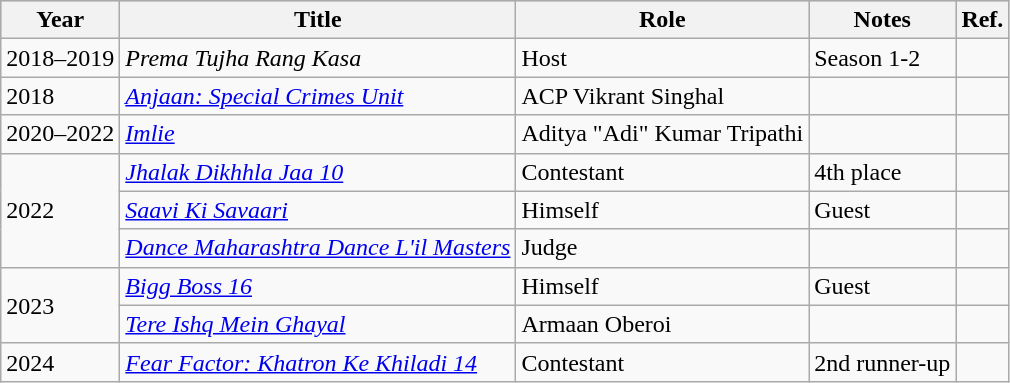<table class="wikitable sortable plainrowheaders">
<tr style="background:#ccc; text-align:center;">
<th scope="col">Year</th>
<th scope="col">Title</th>
<th scope="col">Role</th>
<th scope="col">Notes</th>
<th>Ref.</th>
</tr>
<tr>
<td>2018–2019</td>
<td scope="row"><em>Prema Tujha Rang Kasa</em></td>
<td>Host</td>
<td>Season 1-2</td>
<td></td>
</tr>
<tr>
<td>2018</td>
<td scope="row"><em><a href='#'>Anjaan: Special Crimes Unit</a></em></td>
<td>ACP Vikrant Singhal</td>
<td></td>
<td></td>
</tr>
<tr>
<td>2020–2022</td>
<td scope="row"><em><a href='#'>Imlie</a></em></td>
<td>Aditya "Adi" Kumar Tripathi</td>
<td></td>
<td></td>
</tr>
<tr>
<td rowspan="3">2022</td>
<td scope="row"><em><a href='#'>Jhalak Dikhhla Jaa 10</a></em></td>
<td>Contestant</td>
<td>4th place</td>
<td></td>
</tr>
<tr>
<td scope="row"><em><a href='#'>Saavi Ki Savaari</a></em></td>
<td>Himself</td>
<td>Guest</td>
<td></td>
</tr>
<tr>
<td><em><a href='#'>Dance Maharashtra Dance L'il Masters</a></em></td>
<td>Judge</td>
<td></td>
<td></td>
</tr>
<tr>
<td rowspan="2">2023</td>
<td><em><a href='#'>Bigg Boss 16</a></em></td>
<td>Himself</td>
<td>Guest</td>
<td></td>
</tr>
<tr>
<td><em><a href='#'>Tere Ishq Mein Ghayal</a></em></td>
<td>Armaan Oberoi</td>
<td></td>
<td></td>
</tr>
<tr>
<td>2024</td>
<td><em><a href='#'>Fear Factor: Khatron Ke Khiladi 14</a></em></td>
<td>Contestant</td>
<td>2nd runner-up</td>
<td></td>
</tr>
</table>
